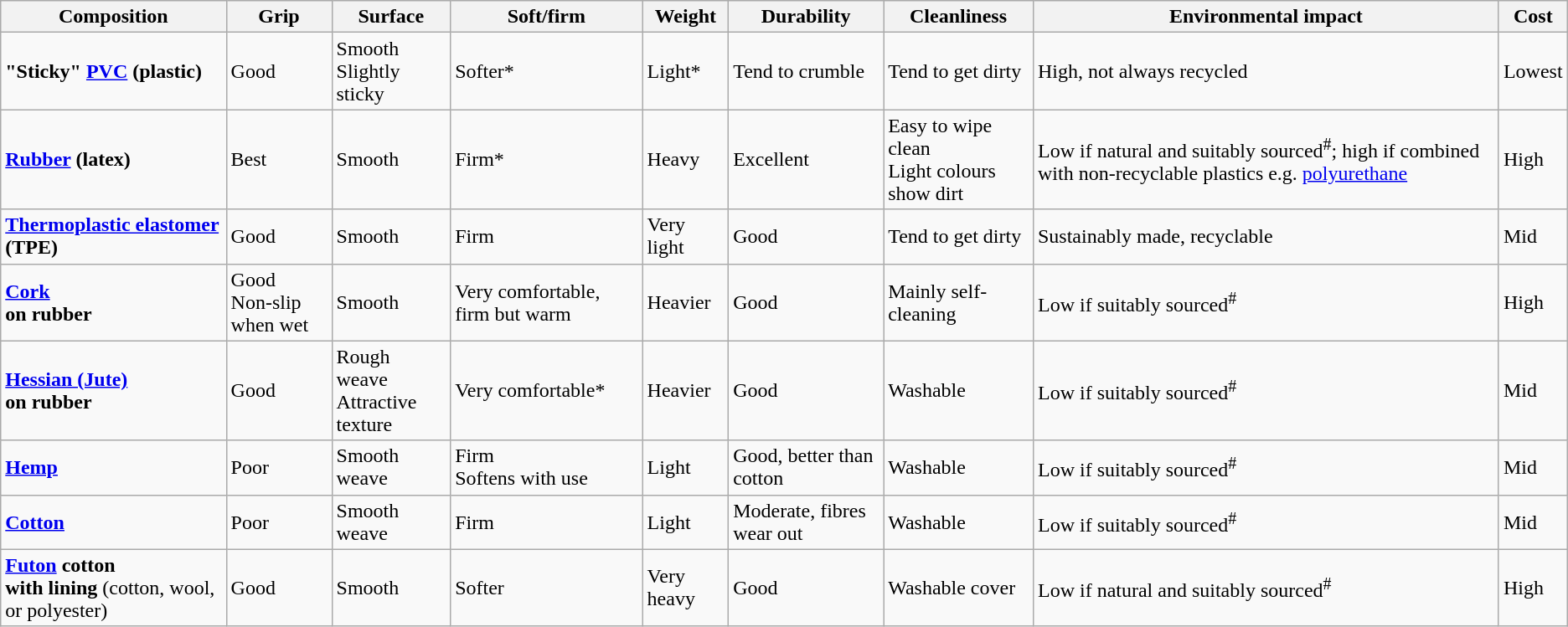<table class="wikitable">
<tr>
<th>Composition</th>
<th>Grip</th>
<th>Surface</th>
<th>Soft/firm</th>
<th>Weight</th>
<th>Durability</th>
<th>Cleanliness</th>
<th>Environmental impact</th>
<th>Cost</th>
</tr>
<tr>
<td><strong>"Sticky" <a href='#'>PVC</a> (plastic)</strong></td>
<td>Good</td>
<td>Smooth<br>Slightly sticky</td>
<td>Softer*</td>
<td>Light*</td>
<td>Tend to crumble</td>
<td>Tend to get dirty</td>
<td>High, not always recycled</td>
<td>Lowest</td>
</tr>
<tr>
<td><strong><a href='#'>Rubber</a> (latex)</strong></td>
<td>Best</td>
<td>Smooth</td>
<td>Firm*</td>
<td>Heavy</td>
<td>Excellent</td>
<td>Easy to wipe clean<br>Light colours show dirt</td>
<td>Low if natural and suitably sourced<sup>#</sup>; high if combined with non-recyclable plastics e.g. <a href='#'>polyurethane</a></td>
<td>High</td>
</tr>
<tr>
<td><strong><a href='#'>Thermoplastic elastomer</a> (TPE)</strong></td>
<td>Good</td>
<td>Smooth</td>
<td>Firm</td>
<td>Very light</td>
<td>Good</td>
<td>Tend to get dirty</td>
<td>Sustainably made, recyclable</td>
<td>Mid</td>
</tr>
<tr>
<td><strong><a href='#'>Cork</a><br>on rubber</strong></td>
<td>Good<br>Non-slip when wet</td>
<td>Smooth</td>
<td>Very comfortable, firm but warm</td>
<td>Heavier</td>
<td>Good</td>
<td>Mainly self-cleaning</td>
<td>Low if suitably sourced<sup>#</sup></td>
<td>High</td>
</tr>
<tr>
<td><strong><a href='#'>Hessian (Jute)</a><br>on rubber</strong></td>
<td>Good</td>
<td>Rough weave<br>Attractive texture</td>
<td>Very comfortable*</td>
<td>Heavier</td>
<td>Good</td>
<td>Washable</td>
<td>Low if suitably sourced<sup>#</sup></td>
<td>Mid</td>
</tr>
<tr>
<td><strong><a href='#'>Hemp</a></strong></td>
<td>Poor</td>
<td>Smooth weave</td>
<td>Firm<br>Softens with use</td>
<td>Light</td>
<td>Good, better than cotton</td>
<td>Washable</td>
<td>Low if suitably sourced<sup>#</sup></td>
<td>Mid</td>
</tr>
<tr>
<td><strong><a href='#'>Cotton</a></strong></td>
<td>Poor</td>
<td>Smooth weave</td>
<td>Firm</td>
<td>Light</td>
<td>Moderate, fibres wear out</td>
<td>Washable</td>
<td>Low if suitably sourced<sup>#</sup></td>
<td>Mid</td>
</tr>
<tr>
<td><strong><a href='#'>Futon</a> cotton<br>with lining</strong> (cotton, wool, or polyester)</td>
<td>Good</td>
<td>Smooth</td>
<td>Softer</td>
<td>Very heavy</td>
<td>Good</td>
<td>Washable cover</td>
<td>Low if natural and suitably sourced<sup>#</sup></td>
<td>High</td>
</tr>
</table>
